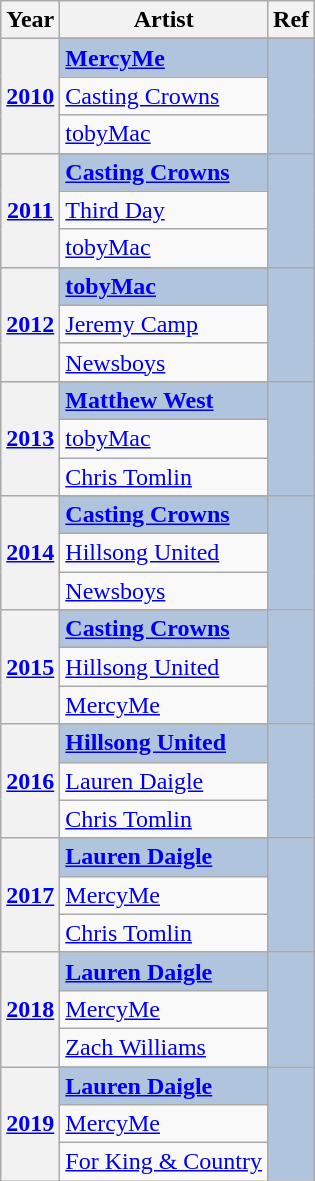<table class="wikitable">
<tr>
<th>Year</th>
<th>Artist</th>
<th>Ref</th>
</tr>
<tr>
<th rowspan="4" align="center"><a href='#'>2010<br></a></th>
</tr>
<tr style="background:#B0C4DE">
<td><strong><a href='#'>MercyMe</a></strong></td>
<td rowspan="4" align="center"></td>
</tr>
<tr>
<td><a href='#'>Casting Crowns</a></td>
</tr>
<tr>
<td><a href='#'>tobyMac</a></td>
</tr>
<tr>
<th rowspan="4" align="center"><a href='#'>2011<br></a></th>
</tr>
<tr style="background:#B0C4DE">
<td><strong><a href='#'>Casting Crowns</a></strong></td>
<td rowspan="4" align="center"></td>
</tr>
<tr>
<td><a href='#'>Third Day</a></td>
</tr>
<tr>
<td><a href='#'>tobyMac</a></td>
</tr>
<tr>
<th rowspan="4" align="center"><a href='#'>2012<br></a></th>
</tr>
<tr style="background:#B0C4DE">
<td><strong><a href='#'>tobyMac</a></strong></td>
<td rowspan="4" align="center"></td>
</tr>
<tr>
<td><a href='#'>Jeremy Camp</a></td>
</tr>
<tr>
<td><a href='#'>Newsboys</a></td>
</tr>
<tr>
<th rowspan="4" align="center"><a href='#'>2013<br></a></th>
</tr>
<tr style="background:#B0C4DE">
<td><strong><a href='#'>Matthew West</a></strong></td>
<td rowspan="4" align="center"></td>
</tr>
<tr>
<td><a href='#'>tobyMac</a></td>
</tr>
<tr>
<td><a href='#'>Chris Tomlin</a></td>
</tr>
<tr>
<th rowspan="4" align="center"><a href='#'>2014<br></a></th>
</tr>
<tr style="background:#B0C4DE">
<td><strong><a href='#'>Casting Crowns</a></strong></td>
<td rowspan="4" align="center"></td>
</tr>
<tr>
<td><a href='#'>Hillsong United</a></td>
</tr>
<tr>
<td><a href='#'>Newsboys</a></td>
</tr>
<tr>
<th rowspan="4" align="center"><a href='#'>2015<br></a></th>
</tr>
<tr style="background:#B0C4DE">
<td><strong><a href='#'>Casting Crowns</a></strong></td>
<td rowspan="4" align="center"></td>
</tr>
<tr>
<td><a href='#'>Hillsong United</a></td>
</tr>
<tr>
<td><a href='#'>MercyMe</a></td>
</tr>
<tr>
<th rowspan="4" align="center"><a href='#'>2016<br></a></th>
</tr>
<tr style="background:#B0C4DE">
<td><strong><a href='#'>Hillsong United</a></strong></td>
<td rowspan="4" align="center"></td>
</tr>
<tr>
<td><a href='#'>Lauren Daigle</a></td>
</tr>
<tr>
<td><a href='#'>Chris Tomlin</a></td>
</tr>
<tr>
<th rowspan="4" align="center"><a href='#'>2017<br></a></th>
</tr>
<tr style="background:#B0C4DE">
<td><strong><a href='#'>Lauren Daigle</a></strong></td>
<td rowspan="4" align="center"></td>
</tr>
<tr>
<td><a href='#'>MercyMe</a></td>
</tr>
<tr>
<td><a href='#'>Chris Tomlin</a></td>
</tr>
<tr>
<th rowspan="4" align="center"><a href='#'>2018<br></a></th>
</tr>
<tr style="background:#B0C4DE">
<td><strong><a href='#'>Lauren Daigle</a></strong></td>
<td rowspan="4" align="center"></td>
</tr>
<tr>
<td><a href='#'>MercyMe</a></td>
</tr>
<tr>
<td><a href='#'>Zach Williams</a></td>
</tr>
<tr>
<th rowspan="4" align="center"><a href='#'>2019<br></a></th>
</tr>
<tr style="background:#B0C4DE">
<td><strong><a href='#'>Lauren Daigle</a></strong></td>
<td rowspan="4" align="center"></td>
</tr>
<tr>
<td><a href='#'>MercyMe</a></td>
</tr>
<tr>
<td><a href='#'>For King & Country</a></td>
</tr>
</table>
